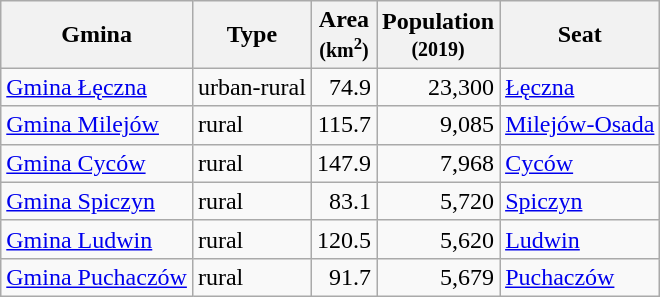<table class="wikitable">
<tr>
<th>Gmina</th>
<th>Type</th>
<th>Area<br><small>(km<sup>2</sup>)</small></th>
<th>Population<br><small>(2019)</small></th>
<th>Seat</th>
</tr>
<tr>
<td><a href='#'>Gmina Łęczna</a></td>
<td>urban-rural</td>
<td style="text-align:right;">74.9</td>
<td style="text-align:right;">23,300</td>
<td><a href='#'>Łęczna</a></td>
</tr>
<tr>
<td><a href='#'>Gmina Milejów</a></td>
<td>rural</td>
<td style="text-align:right;">115.7</td>
<td style="text-align:right;">9,085</td>
<td><a href='#'>Milejów-Osada</a></td>
</tr>
<tr>
<td><a href='#'>Gmina Cyców</a></td>
<td>rural</td>
<td style="text-align:right;">147.9</td>
<td style="text-align:right;">7,968</td>
<td><a href='#'>Cyców</a></td>
</tr>
<tr>
<td><a href='#'>Gmina Spiczyn</a></td>
<td>rural</td>
<td style="text-align:right;">83.1</td>
<td style="text-align:right;">5,720</td>
<td><a href='#'>Spiczyn</a></td>
</tr>
<tr>
<td><a href='#'>Gmina Ludwin</a></td>
<td>rural</td>
<td style="text-align:right;">120.5</td>
<td style="text-align:right;">5,620</td>
<td><a href='#'>Ludwin</a></td>
</tr>
<tr>
<td><a href='#'>Gmina Puchaczów</a></td>
<td>rural</td>
<td style="text-align:right;">91.7</td>
<td style="text-align:right;">5,679</td>
<td><a href='#'>Puchaczów</a></td>
</tr>
</table>
